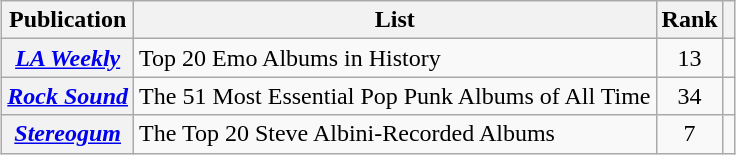<table class="wikitable mw-collapsible sortable plainrowheaders" style="margin-left: auto; margin-right: auto; border: none;">
<tr>
<th scope="col">Publication</th>
<th scope="col" class="unsortable">List</th>
<th scope="col" data-sort-type="number">Rank</th>
<th scope="col" class="unsortable"></th>
</tr>
<tr>
<th scope="row"><em><a href='#'>LA Weekly</a></em></th>
<td>Top 20 Emo Albums in History</td>
<td style="text-align:center;">13</td>
<td></td>
</tr>
<tr>
<th scope="row"><em><a href='#'>Rock Sound</a></em></th>
<td>The 51 Most Essential Pop Punk Albums of All Time</td>
<td style="text-align:center;">34</td>
<td></td>
</tr>
<tr>
<th scope="row"><em><a href='#'>Stereogum</a></em></th>
<td>The Top 20 Steve Albini-Recorded Albums</td>
<td style="text-align:center;">7</td>
<td></td>
</tr>
</table>
